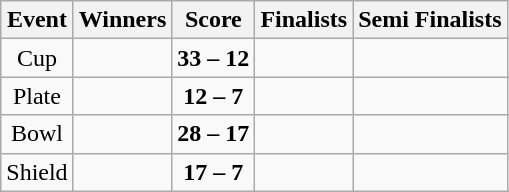<table class="wikitable" style="text-align: center">
<tr>
<th>Event</th>
<th>Winners</th>
<th>Score</th>
<th>Finalists</th>
<th>Semi Finalists</th>
</tr>
<tr>
<td>Cup</td>
<td align=left><strong></strong></td>
<td><strong>33 – 12</strong></td>
<td align=left></td>
<td align=left><br></td>
</tr>
<tr>
<td>Plate</td>
<td align=left><strong></strong></td>
<td><strong>12 – 7</strong></td>
<td align=left></td>
<td align=left><br></td>
</tr>
<tr>
<td>Bowl</td>
<td align=left><strong></strong></td>
<td><strong>28 – 17</strong></td>
<td align=left></td>
<td align=left><br></td>
</tr>
<tr>
<td>Shield</td>
<td align=left><strong></strong></td>
<td><strong>17 – 7</strong></td>
<td align=left></td>
<td align=left><br></td>
</tr>
</table>
